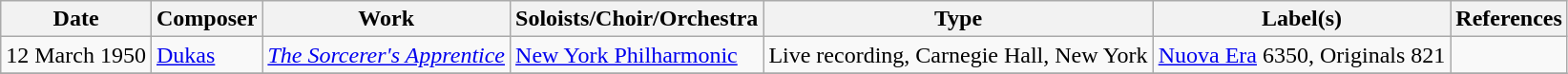<table class="wikitable">
<tr>
<th>Date</th>
<th>Composer</th>
<th>Work</th>
<th>Soloists/Choir/Orchestra</th>
<th>Type</th>
<th>Label(s)</th>
<th>References</th>
</tr>
<tr>
<td>12 March 1950</td>
<td><a href='#'>Dukas</a></td>
<td><em><a href='#'>The Sorcerer's Apprentice</a></em></td>
<td><a href='#'>New York Philharmonic</a></td>
<td>Live recording, Carnegie Hall, New York</td>
<td><a href='#'>Nuova Era</a> 6350, Originals 821</td>
<td></td>
</tr>
<tr>
</tr>
</table>
